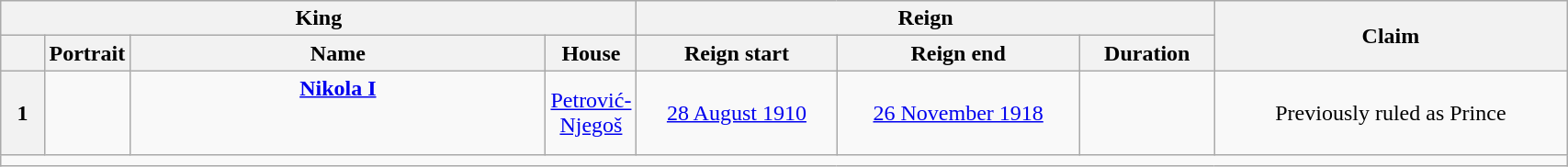<table class="wikitable" style="text-align:center; width:90%">
<tr>
<th width=35% colspan=4>King</th>
<th width=40% colspan=3>Reign</th>
<th width=25% rowspan=2>Claim</th>
</tr>
<tr>
<th width=3%></th>
<th>Portrait</th>
<th width=30%>Name<br></th>
<th>House</th>
<th>Reign start</th>
<th>Reign end</th>
<th>Duration</th>
</tr>
<tr>
<th>1</th>
<td></td>
<td><strong><a href='#'>Nikola I</a></strong><br><br><br></td>
<td><a href='#'>Petrović-Njegoš</a></td>
<td><a href='#'>28 August 1910</a></td>
<td><a href='#'>26 November 1918</a></td>
<td></td>
<td>Previously ruled as Prince</td>
</tr>
<tr>
<td colspan="9"></td>
</tr>
</table>
